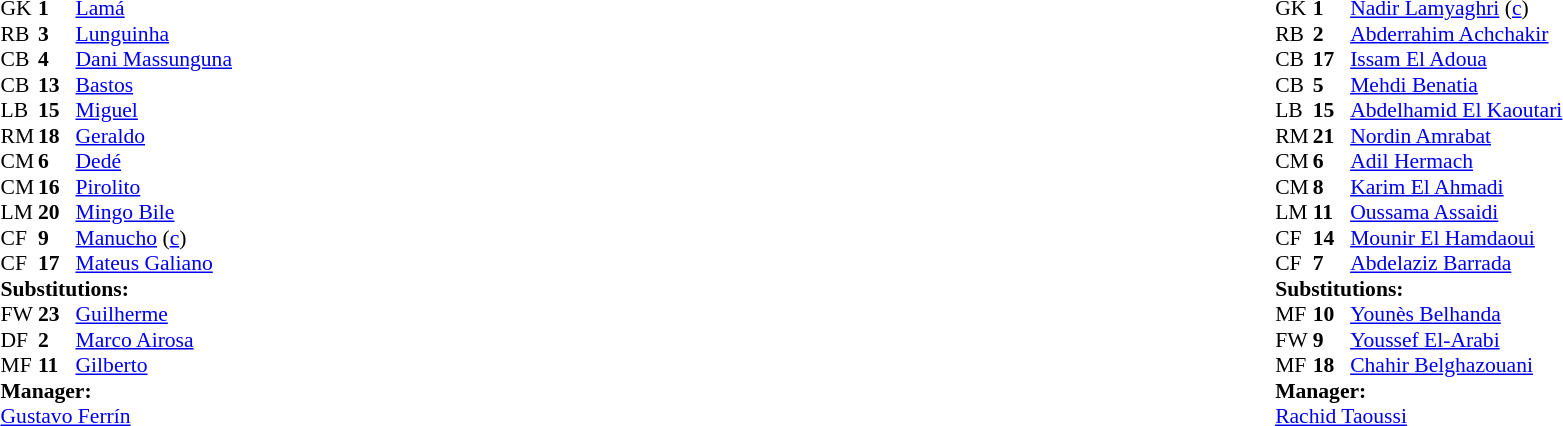<table width="100%">
<tr>
<td valign="top" width="50%"><br><table style="font-size: 90%" cellspacing="0" cellpadding="0">
<tr>
<th width="25"></th>
<th width="25"></th>
</tr>
<tr>
<td>GK</td>
<td><strong>1</strong></td>
<td><a href='#'>Lamá</a></td>
</tr>
<tr>
<td>RB</td>
<td><strong>3</strong></td>
<td><a href='#'>Lunguinha</a></td>
<td></td>
<td></td>
</tr>
<tr>
<td>CB</td>
<td><strong>4</strong></td>
<td><a href='#'>Dani Massunguna</a></td>
</tr>
<tr>
<td>CB</td>
<td><strong>13</strong></td>
<td><a href='#'>Bastos</a></td>
</tr>
<tr>
<td>LB</td>
<td><strong>15</strong></td>
<td><a href='#'>Miguel</a></td>
</tr>
<tr>
<td>RM</td>
<td><strong>18</strong></td>
<td><a href='#'>Geraldo</a></td>
<td></td>
<td></td>
</tr>
<tr>
<td>CM</td>
<td><strong>6</strong></td>
<td><a href='#'>Dedé</a></td>
</tr>
<tr>
<td>CM</td>
<td><strong>16</strong></td>
<td><a href='#'>Pirolito</a></td>
</tr>
<tr>
<td>LM</td>
<td><strong>20</strong></td>
<td><a href='#'>Mingo Bile</a></td>
<td></td>
<td></td>
</tr>
<tr>
<td>CF</td>
<td><strong>9</strong></td>
<td><a href='#'>Manucho</a> (<a href='#'>c</a>)</td>
<td></td>
</tr>
<tr>
<td>CF</td>
<td><strong>17</strong></td>
<td><a href='#'>Mateus Galiano</a></td>
</tr>
<tr>
<td colspan=3><strong>Substitutions:</strong></td>
</tr>
<tr>
<td>FW</td>
<td><strong>23</strong></td>
<td><a href='#'>Guilherme</a></td>
<td></td>
<td></td>
</tr>
<tr>
<td>DF</td>
<td><strong>2</strong></td>
<td><a href='#'>Marco Airosa</a></td>
<td></td>
<td></td>
</tr>
<tr>
<td>MF</td>
<td><strong>11</strong></td>
<td><a href='#'>Gilberto</a></td>
<td></td>
<td></td>
</tr>
<tr>
<td colspan=3><strong>Manager:</strong></td>
</tr>
<tr>
<td colspan=3> <a href='#'>Gustavo Ferrín</a></td>
</tr>
</table>
</td>
<td valign="top"></td>
<td valign="top" width="50%"><br><table style="font-size: 90%" cellspacing="0" cellpadding="0" align="center">
<tr>
<th width=25></th>
<th width=25></th>
</tr>
<tr>
<td>GK</td>
<td><strong>1</strong></td>
<td><a href='#'>Nadir Lamyaghri</a> (<a href='#'>c</a>)</td>
</tr>
<tr>
<td>RB</td>
<td><strong>2</strong></td>
<td><a href='#'>Abderrahim Achchakir</a></td>
</tr>
<tr>
<td>CB</td>
<td><strong>17</strong></td>
<td><a href='#'>Issam El Adoua</a></td>
</tr>
<tr>
<td>CB</td>
<td><strong>5</strong></td>
<td><a href='#'>Mehdi Benatia</a></td>
<td></td>
</tr>
<tr>
<td>LB</td>
<td><strong>15</strong></td>
<td><a href='#'>Abdelhamid El Kaoutari</a></td>
</tr>
<tr>
<td>RM</td>
<td><strong>21</strong></td>
<td><a href='#'>Nordin Amrabat</a></td>
</tr>
<tr>
<td>CM</td>
<td><strong>6</strong></td>
<td><a href='#'>Adil Hermach</a></td>
</tr>
<tr>
<td>CM</td>
<td><strong>8</strong></td>
<td><a href='#'>Karim El Ahmadi</a></td>
<td></td>
<td></td>
</tr>
<tr>
<td>LM</td>
<td><strong>11</strong></td>
<td><a href='#'>Oussama Assaidi</a></td>
</tr>
<tr>
<td>CF</td>
<td><strong>14</strong></td>
<td><a href='#'>Mounir El Hamdaoui</a></td>
<td></td>
<td></td>
</tr>
<tr>
<td>CF</td>
<td><strong>7</strong></td>
<td><a href='#'>Abdelaziz Barrada</a></td>
<td></td>
<td></td>
</tr>
<tr>
<td colspan=3><strong>Substitutions:</strong></td>
</tr>
<tr>
<td>MF</td>
<td><strong>10</strong></td>
<td><a href='#'>Younès Belhanda</a></td>
<td></td>
<td></td>
</tr>
<tr>
<td>FW</td>
<td><strong>9</strong></td>
<td><a href='#'>Youssef El-Arabi</a></td>
<td></td>
<td></td>
</tr>
<tr>
<td>MF</td>
<td><strong>18</strong></td>
<td><a href='#'>Chahir Belghazouani</a></td>
<td></td>
<td></td>
</tr>
<tr>
<td colspan=3><strong>Manager:</strong></td>
</tr>
<tr>
<td colspan=3><a href='#'>Rachid Taoussi</a></td>
</tr>
</table>
</td>
</tr>
</table>
